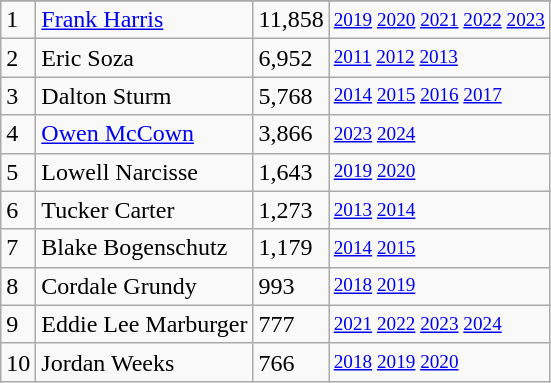<table class="wikitable">
<tr>
</tr>
<tr>
<td>1</td>
<td><a href='#'>Frank Harris</a></td>
<td>11,858</td>
<td style="font-size:80%;"><a href='#'>2019</a> <a href='#'>2020</a> <a href='#'>2021</a> <a href='#'>2022</a> <a href='#'>2023</a></td>
</tr>
<tr>
<td>2</td>
<td>Eric Soza</td>
<td>6,952</td>
<td style="font-size:80%;"><a href='#'>2011</a> <a href='#'>2012</a> <a href='#'>2013</a></td>
</tr>
<tr>
<td>3</td>
<td>Dalton Sturm</td>
<td>5,768</td>
<td style="font-size:80%;"><a href='#'>2014</a> <a href='#'>2015</a> <a href='#'>2016</a> <a href='#'>2017</a></td>
</tr>
<tr>
<td>4</td>
<td><a href='#'>Owen McCown</a></td>
<td>3,866</td>
<td style="font-size:80%;"><a href='#'>2023</a> <a href='#'>2024</a></td>
</tr>
<tr>
<td>5</td>
<td>Lowell Narcisse</td>
<td>1,643</td>
<td style="font-size:80%;"><a href='#'>2019</a> <a href='#'>2020</a></td>
</tr>
<tr>
<td>6</td>
<td>Tucker Carter</td>
<td>1,273</td>
<td style="font-size:80%;"><a href='#'>2013</a> <a href='#'>2014</a></td>
</tr>
<tr>
<td>7</td>
<td>Blake Bogenschutz</td>
<td>1,179</td>
<td style="font-size:80%;"><a href='#'>2014</a> <a href='#'>2015</a></td>
</tr>
<tr>
<td>8</td>
<td>Cordale Grundy</td>
<td>993</td>
<td style="font-size:80%;"><a href='#'>2018</a> <a href='#'>2019</a></td>
</tr>
<tr>
<td>9</td>
<td>Eddie Lee Marburger</td>
<td>777</td>
<td style="font-size:80%;"><a href='#'>2021</a> <a href='#'>2022</a> <a href='#'>2023</a> <a href='#'>2024</a></td>
</tr>
<tr>
<td>10</td>
<td>Jordan Weeks</td>
<td>766</td>
<td style="font-size:80%;"><a href='#'>2018</a> <a href='#'>2019</a> <a href='#'>2020</a></td>
</tr>
</table>
